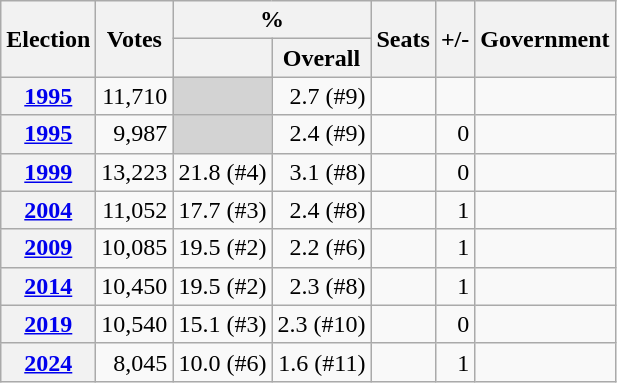<table class="wikitable" style="text-align:right;">
<tr>
<th rowspan=2>Election</th>
<th rowspan=2>Votes</th>
<th colspan=2>%</th>
<th rowspan=2>Seats</th>
<th rowspan=2>+/-</th>
<th rowspan=2>Government</th>
</tr>
<tr>
<th></th>
<th>Overall</th>
</tr>
<tr>
<th><a href='#'>1995</a></th>
<td>11,710</td>
<td bgcolor="lightgrey"></td>
<td>2.7 (#9)</td>
<td></td>
<td></td>
<td></td>
</tr>
<tr>
<th><a href='#'>1995</a></th>
<td>9,987</td>
<td bgcolor="lightgrey"></td>
<td>2.4 (#9)</td>
<td></td>
<td> 0</td>
<td></td>
</tr>
<tr>
<th><a href='#'>1999</a></th>
<td>13,223</td>
<td>21.8 (#4)</td>
<td>3.1 (#8)</td>
<td></td>
<td> 0</td>
<td></td>
</tr>
<tr>
<th><a href='#'>2004</a></th>
<td>11,052</td>
<td>17.7 (#3)</td>
<td>2.4 (#8)</td>
<td></td>
<td> 1</td>
<td></td>
</tr>
<tr>
<th><a href='#'>2009</a></th>
<td>10,085</td>
<td>19.5 (#2)</td>
<td>2.2 (#6)</td>
<td></td>
<td> 1</td>
<td></td>
</tr>
<tr>
<th><a href='#'>2014</a></th>
<td>10,450</td>
<td>19.5 (#2)</td>
<td>2.3 (#8)</td>
<td></td>
<td> 1</td>
<td></td>
</tr>
<tr>
<th><a href='#'>2019</a></th>
<td>10,540</td>
<td>15.1 (#3)</td>
<td>2.3 (#10)</td>
<td></td>
<td> 0</td>
<td></td>
</tr>
<tr>
<th><a href='#'>2024</a></th>
<td>8,045</td>
<td>10.0 (#6)</td>
<td>1.6 (#11)</td>
<td></td>
<td> 1</td>
<td></td>
</tr>
</table>
